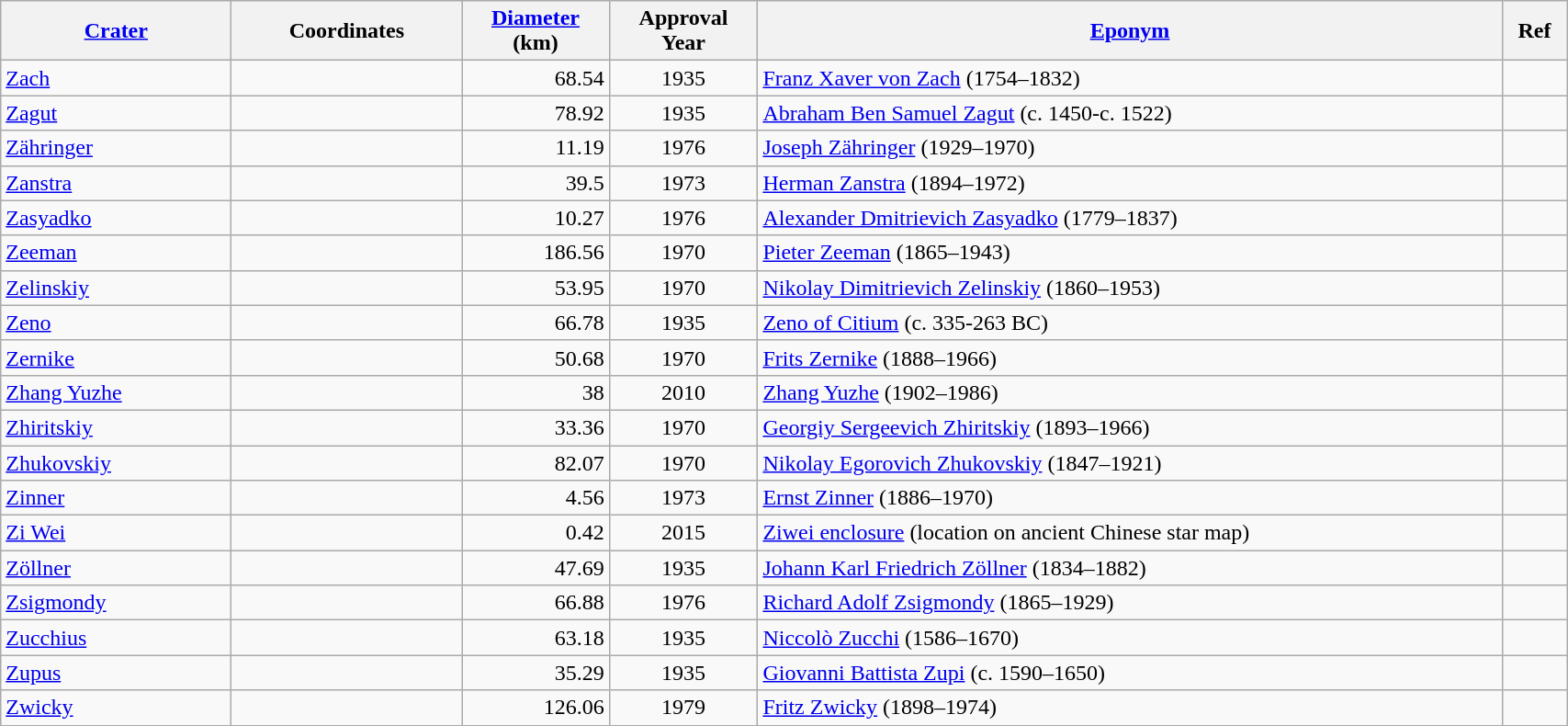<table class="wikitable sortable" style="min-width: 90%">
<tr>
<th style="width:10em"><a href='#'>Crater</a></th>
<th data-sort-type="number" style="width:10em">Coordinates</th>
<th><a href='#'>Diameter</a><br>(km)</th>
<th>Approval<br>Year</th>
<th><a href='#'>Eponym</a></th>
<th>Ref</th>
</tr>
<tr id="Zach">
<td><a href='#'>Zach</a></td>
<td></td>
<td align=right>68.54</td>
<td align=center>1935</td>
<td><a href='#'>Franz Xaver von Zach</a> (1754–1832)</td>
<td></td>
</tr>
<tr id="Zagut">
<td><a href='#'>Zagut</a></td>
<td></td>
<td align=right>78.92</td>
<td align=center>1935</td>
<td><a href='#'>Abraham Ben Samuel Zagut</a> (c. 1450-c. 1522)</td>
<td></td>
</tr>
<tr id="Zähringer">
<td><a href='#'>Zähringer</a></td>
<td></td>
<td align=right>11.19</td>
<td align=center>1976</td>
<td><a href='#'>Joseph Zähringer</a> (1929–1970)</td>
<td></td>
</tr>
<tr id="Zanstra">
<td><a href='#'>Zanstra</a></td>
<td></td>
<td align=right>39.5</td>
<td align=center>1973</td>
<td><a href='#'>Herman Zanstra</a> (1894–1972)</td>
<td></td>
</tr>
<tr id="Zasyadko">
<td><a href='#'>Zasyadko</a></td>
<td></td>
<td align=right>10.27</td>
<td align=center>1976</td>
<td><a href='#'>Alexander Dmitrievich Zasyadko</a> (1779–1837)</td>
<td></td>
</tr>
<tr id="Zeeman">
<td><a href='#'>Zeeman</a></td>
<td></td>
<td align=right>186.56</td>
<td align=center>1970</td>
<td><a href='#'>Pieter Zeeman</a> (1865–1943)</td>
<td></td>
</tr>
<tr id="Zelinskiy">
<td><a href='#'>Zelinskiy</a></td>
<td></td>
<td align=right>53.95</td>
<td align=center>1970</td>
<td><a href='#'>Nikolay Dimitrievich Zelinskiy</a> (1860–1953)</td>
<td></td>
</tr>
<tr id="Zeno">
<td><a href='#'>Zeno</a></td>
<td></td>
<td align=right>66.78</td>
<td align=center>1935</td>
<td><a href='#'>Zeno of Citium</a> (c. 335-263 BC)</td>
<td></td>
</tr>
<tr id="Zernike">
<td><a href='#'>Zernike</a></td>
<td></td>
<td align=right>50.68</td>
<td align=center>1970</td>
<td><a href='#'>Frits Zernike</a> (1888–1966)</td>
<td></td>
</tr>
<tr id="Zhang Yuzhe">
<td><a href='#'>Zhang Yuzhe</a></td>
<td></td>
<td align=right>38</td>
<td align=center>2010</td>
<td><a href='#'>Zhang Yuzhe</a> (1902–1986)</td>
<td></td>
</tr>
<tr id="Zhiritskiy">
<td><a href='#'>Zhiritskiy</a></td>
<td></td>
<td align=right>33.36</td>
<td align=center>1970</td>
<td><a href='#'>Georgiy Sergeevich Zhiritskiy</a> (1893–1966)</td>
<td></td>
</tr>
<tr id="Zhukovskiy">
<td><a href='#'>Zhukovskiy</a></td>
<td></td>
<td align=right>82.07</td>
<td align=center>1970</td>
<td><a href='#'>Nikolay Egorovich Zhukovskiy</a> (1847–1921)</td>
<td></td>
</tr>
<tr id="Zinner">
<td><a href='#'>Zinner</a></td>
<td></td>
<td align=right>4.56</td>
<td align=center>1973</td>
<td><a href='#'>Ernst Zinner</a> (1886–1970)</td>
<td></td>
</tr>
<tr id="Zi Wei">
<td><a href='#'>Zi Wei</a></td>
<td></td>
<td align=right>0.42</td>
<td align=center>2015</td>
<td><a href='#'>Ziwei enclosure</a> (location on ancient Chinese star map)</td>
<td></td>
</tr>
<tr id="Zöllner">
<td><a href='#'>Zöllner</a></td>
<td></td>
<td align=right>47.69</td>
<td align=center>1935</td>
<td><a href='#'>Johann Karl Friedrich Zöllner</a> (1834–1882)</td>
<td></td>
</tr>
<tr id="Zsigmondy">
<td><a href='#'>Zsigmondy</a></td>
<td></td>
<td align=right>66.88</td>
<td align=center>1976</td>
<td><a href='#'>Richard Adolf Zsigmondy</a> (1865–1929)</td>
<td></td>
</tr>
<tr id="Zucchius">
<td><a href='#'>Zucchius</a></td>
<td></td>
<td align=right>63.18</td>
<td align=center>1935</td>
<td><a href='#'>Niccolò Zucchi</a> (1586–1670)</td>
<td></td>
</tr>
<tr id="Zupus">
<td><a href='#'>Zupus</a></td>
<td></td>
<td align=right>35.29</td>
<td align=center>1935</td>
<td><a href='#'>Giovanni Battista Zupi</a> (c. 1590–1650)</td>
<td></td>
</tr>
<tr id="Zwicky">
<td><a href='#'>Zwicky</a></td>
<td></td>
<td align=right>126.06</td>
<td align=center>1979</td>
<td><a href='#'>Fritz Zwicky</a> (1898–1974)</td>
<td></td>
</tr>
</table>
